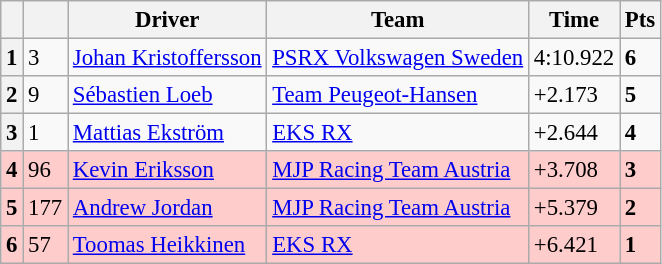<table class=wikitable style="font-size:95%">
<tr>
<th></th>
<th></th>
<th>Driver</th>
<th>Team</th>
<th>Time</th>
<th>Pts</th>
</tr>
<tr>
<th>1</th>
<td>3</td>
<td> <a href='#'>Johan Kristoffersson</a></td>
<td><a href='#'>PSRX Volkswagen Sweden</a></td>
<td>4:10.922</td>
<td><strong>6</strong></td>
</tr>
<tr>
<th>2</th>
<td>9</td>
<td> <a href='#'>Sébastien Loeb</a></td>
<td><a href='#'>Team Peugeot-Hansen</a></td>
<td>+2.173</td>
<td><strong>5</strong></td>
</tr>
<tr>
<th>3</th>
<td>1</td>
<td> <a href='#'>Mattias Ekström</a></td>
<td><a href='#'>EKS RX</a></td>
<td>+2.644</td>
<td><strong>4</strong></td>
</tr>
<tr>
<th style="background:#ffcccc;">4</th>
<td style="background:#ffcccc;">96</td>
<td style="background:#ffcccc;"> <a href='#'>Kevin Eriksson</a></td>
<td style="background:#ffcccc;"><a href='#'>MJP Racing Team Austria</a></td>
<td style="background:#ffcccc;">+3.708</td>
<td style="background:#ffcccc;"><strong>3</strong></td>
</tr>
<tr>
<th style="background:#ffcccc;">5</th>
<td style="background:#ffcccc;">177</td>
<td style="background:#ffcccc;"> <a href='#'>Andrew Jordan</a></td>
<td style="background:#ffcccc;"><a href='#'>MJP Racing Team Austria</a></td>
<td style="background:#ffcccc;">+5.379</td>
<td style="background:#ffcccc;"><strong>2</strong></td>
</tr>
<tr>
<th style="background:#ffcccc;">6</th>
<td style="background:#ffcccc;">57</td>
<td style="background:#ffcccc;"> <a href='#'>Toomas Heikkinen</a></td>
<td style="background:#ffcccc;"><a href='#'>EKS RX</a></td>
<td style="background:#ffcccc;">+6.421</td>
<td style="background:#ffcccc;"><strong>1</strong></td>
</tr>
</table>
